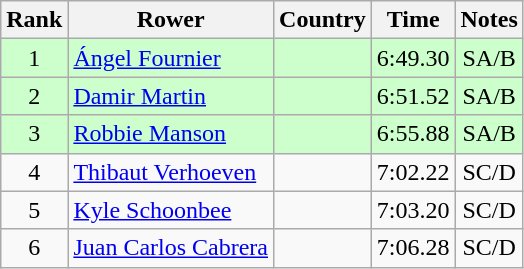<table class="wikitable" style="text-align:center">
<tr>
<th>Rank</th>
<th>Rower</th>
<th>Country</th>
<th>Time</th>
<th>Notes</th>
</tr>
<tr bgcolor=ccffcc>
<td>1</td>
<td align="left"><a href='#'>Ángel Fournier</a></td>
<td align="left"></td>
<td>6:49.30</td>
<td>SA/B</td>
</tr>
<tr bgcolor=ccffcc>
<td>2</td>
<td align="left"><a href='#'>Damir Martin</a></td>
<td align="left"></td>
<td>6:51.52</td>
<td>SA/B</td>
</tr>
<tr bgcolor=ccffcc>
<td>3</td>
<td align="left"><a href='#'>Robbie Manson</a></td>
<td align="left"></td>
<td>6:55.88</td>
<td>SA/B</td>
</tr>
<tr>
<td>4</td>
<td align="left"><a href='#'>Thibaut Verhoeven</a></td>
<td align="left"></td>
<td>7:02.22</td>
<td>SC/D</td>
</tr>
<tr>
<td>5</td>
<td align="left"><a href='#'>Kyle Schoonbee</a></td>
<td align="left"></td>
<td>7:03.20</td>
<td>SC/D</td>
</tr>
<tr>
<td>6</td>
<td align="left"><a href='#'>Juan Carlos Cabrera</a></td>
<td align="left"></td>
<td>7:06.28</td>
<td>SC/D</td>
</tr>
</table>
